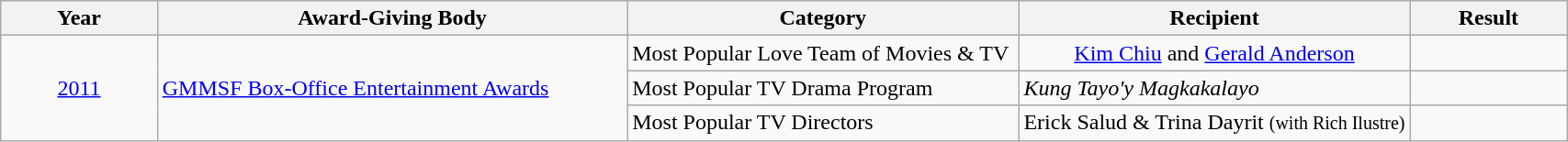<table | width="90%" class="wikitable sortable">
<tr>
<th width="10%">Year</th>
<th width="30%">Award-Giving Body</th>
<th width="25%">Category</th>
<th width="25%">Recipient</th>
<th width="10%">Result</th>
</tr>
<tr>
<td rowspan="3" align="center"><a href='#'>2011</a></td>
<td rowspan="3" align="left"><a href='#'>GMMSF Box-Office Entertainment Awards</a></td>
<td align="left">Most Popular Love Team of Movies & TV</td>
<td align="center"><a href='#'>Kim Chiu</a> and <a href='#'>Gerald Anderson</a></td>
<td></td>
</tr>
<tr>
<td>Most Popular TV Drama Program</td>
<td><em>Kung Tayo'y Magkakalayo</em></td>
<td></td>
</tr>
<tr>
<td>Most Popular TV Directors</td>
<td>Erick Salud & Trina Dayrit <small>(with Rich Ilustre)</small></td>
<td></td>
</tr>
</table>
